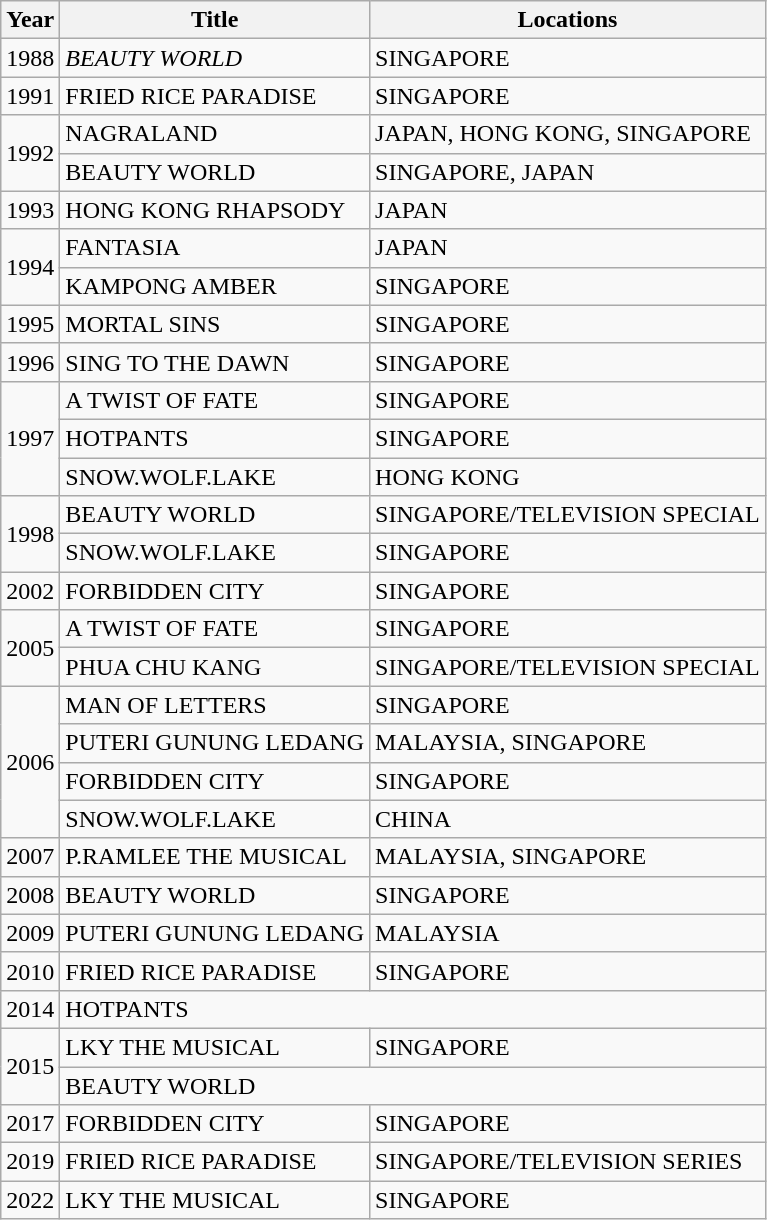<table class="wikitable sortable">
<tr>
<th>Year</th>
<th>Title</th>
<th>Locations</th>
</tr>
<tr>
<td>1988</td>
<td><em>BEAUTY WORLD</em></td>
<td>SINGAPORE</td>
</tr>
<tr>
<td>1991</td>
<td>FRIED RICE PARADISE</td>
<td>SINGAPORE</td>
</tr>
<tr>
<td rowspan="2">1992</td>
<td>NAGRALAND</td>
<td>JAPAN, HONG KONG, SINGAPORE</td>
</tr>
<tr>
<td>BEAUTY WORLD</td>
<td>SINGAPORE, JAPAN</td>
</tr>
<tr>
<td>1993</td>
<td>HONG KONG RHAPSODY</td>
<td>JAPAN</td>
</tr>
<tr>
<td rowspan="2">1994</td>
<td>FANTASIA</td>
<td>JAPAN</td>
</tr>
<tr>
<td>KAMPONG AMBER</td>
<td>SINGAPORE</td>
</tr>
<tr>
<td>1995</td>
<td>MORTAL SINS</td>
<td>SINGAPORE</td>
</tr>
<tr>
<td>1996</td>
<td>SING TO THE DAWN</td>
<td>SINGAPORE</td>
</tr>
<tr>
<td rowspan="3">1997</td>
<td>A TWIST OF FATE</td>
<td>SINGAPORE</td>
</tr>
<tr>
<td>HOTPANTS</td>
<td>SINGAPORE</td>
</tr>
<tr>
<td>SNOW.WOLF.LAKE</td>
<td>HONG KONG</td>
</tr>
<tr>
<td rowspan="2">1998</td>
<td>BEAUTY WORLD</td>
<td>SINGAPORE/TELEVISION SPECIAL</td>
</tr>
<tr>
<td>SNOW.WOLF.LAKE</td>
<td>SINGAPORE</td>
</tr>
<tr>
<td>2002</td>
<td>FORBIDDEN CITY</td>
<td>SINGAPORE</td>
</tr>
<tr>
<td rowspan="2">2005</td>
<td>A TWIST OF FATE</td>
<td>SINGAPORE</td>
</tr>
<tr>
<td>PHUA CHU KANG</td>
<td>SINGAPORE/TELEVISION SPECIAL</td>
</tr>
<tr>
<td rowspan="4">2006</td>
<td>MAN OF LETTERS</td>
<td>SINGAPORE</td>
</tr>
<tr>
<td>PUTERI GUNUNG LEDANG</td>
<td>MALAYSIA, SINGAPORE</td>
</tr>
<tr>
<td>FORBIDDEN CITY</td>
<td>SINGAPORE</td>
</tr>
<tr>
<td>SNOW.WOLF.LAKE</td>
<td>CHINA</td>
</tr>
<tr>
<td>2007</td>
<td>P.RAMLEE THE MUSICAL</td>
<td>MALAYSIA, SINGAPORE</td>
</tr>
<tr>
<td>2008</td>
<td>BEAUTY WORLD</td>
<td>SINGAPORE</td>
</tr>
<tr>
<td>2009</td>
<td>PUTERI GUNUNG LEDANG</td>
<td>MALAYSIA</td>
</tr>
<tr>
<td>2010</td>
<td>FRIED RICE PARADISE</td>
<td>SINGAPORE</td>
</tr>
<tr>
<td>2014</td>
<td colspan="2">HOTPANTS</td>
</tr>
<tr>
<td rowspan="2">2015</td>
<td>LKY THE MUSICAL</td>
<td>SINGAPORE</td>
</tr>
<tr>
<td colspan="2">BEAUTY WORLD</td>
</tr>
<tr>
<td>2017</td>
<td>FORBIDDEN CITY</td>
<td>SINGAPORE</td>
</tr>
<tr>
<td>2019</td>
<td>FRIED RICE PARADISE</td>
<td>SINGAPORE/TELEVISION SERIES</td>
</tr>
<tr>
<td>2022</td>
<td>LKY THE MUSICAL</td>
<td>SINGAPORE</td>
</tr>
</table>
